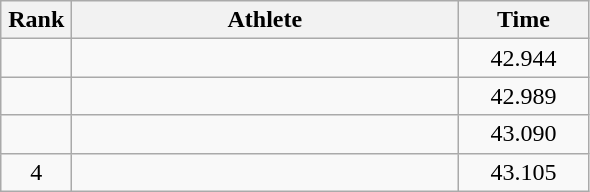<table class=wikitable style="text-align:center">
<tr>
<th width=40>Rank</th>
<th width=250>Athlete</th>
<th width=80>Time</th>
</tr>
<tr>
<td></td>
<td align=left></td>
<td>42.944</td>
</tr>
<tr>
<td></td>
<td align=left></td>
<td>42.989</td>
</tr>
<tr>
<td></td>
<td align=left></td>
<td>43.090</td>
</tr>
<tr>
<td>4</td>
<td align=left></td>
<td>43.105</td>
</tr>
</table>
